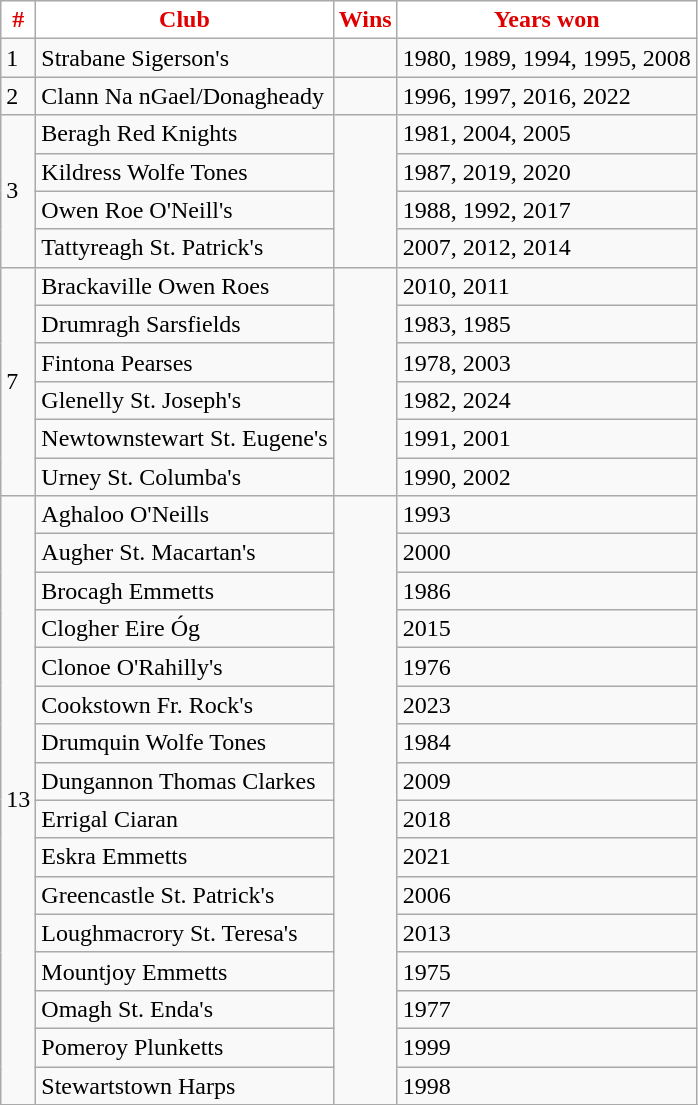<table class="wikitable">
<tr>
<th style="background:white;color:#E00000">#</th>
<th style="background:white;color:#E00000">Club</th>
<th style="background:white;color:#E00000">Wins</th>
<th style="background:white;color:#E00000">Years won</th>
</tr>
<tr>
<td>1</td>
<td>Strabane Sigerson's</td>
<td></td>
<td>1980, 1989, 1994, 1995, 2008</td>
</tr>
<tr>
<td>2</td>
<td>Clann Na nGael/Donagheady</td>
<td></td>
<td>1996, 1997, 2016, 2022</td>
</tr>
<tr>
<td rowspan=4>3</td>
<td>Beragh Red Knights</td>
<td rowspan=4></td>
<td>1981, 2004, 2005</td>
</tr>
<tr>
<td>Kildress Wolfe Tones</td>
<td>1987, 2019, 2020</td>
</tr>
<tr>
<td>Owen Roe O'Neill's</td>
<td>1988, 1992, 2017</td>
</tr>
<tr>
<td>Tattyreagh St. Patrick's</td>
<td>2007, 2012, 2014</td>
</tr>
<tr>
<td rowspan=6>7</td>
<td>Brackaville Owen Roes</td>
<td rowspan=6></td>
<td>2010, 2011</td>
</tr>
<tr>
<td>Drumragh Sarsfields</td>
<td>1983, 1985</td>
</tr>
<tr>
<td>Fintona Pearses</td>
<td>1978, 2003</td>
</tr>
<tr>
<td>Glenelly St. Joseph's</td>
<td>1982, 2024</td>
</tr>
<tr>
<td>Newtownstewart St. Eugene's</td>
<td>1991, 2001</td>
</tr>
<tr>
<td>Urney St. Columba's</td>
<td>1990, 2002</td>
</tr>
<tr>
<td rowspan=16>13</td>
<td>Aghaloo O'Neills</td>
<td rowspan=18></td>
<td>1993</td>
</tr>
<tr>
<td>Augher St. Macartan's</td>
<td>2000</td>
</tr>
<tr>
<td>Brocagh Emmetts</td>
<td>1986</td>
</tr>
<tr>
<td>Clogher Eire Óg</td>
<td>2015</td>
</tr>
<tr>
<td>Clonoe O'Rahilly's</td>
<td>1976</td>
</tr>
<tr>
<td>Cookstown Fr. Rock's</td>
<td>2023</td>
</tr>
<tr>
<td>Drumquin Wolfe Tones</td>
<td>1984</td>
</tr>
<tr>
<td>Dungannon Thomas Clarkes</td>
<td>2009</td>
</tr>
<tr>
<td>Errigal Ciaran</td>
<td>2018</td>
</tr>
<tr>
<td>Eskra Emmetts</td>
<td>2021</td>
</tr>
<tr>
<td>Greencastle St. Patrick's</td>
<td>2006</td>
</tr>
<tr>
<td>Loughmacrory St. Teresa's</td>
<td>2013</td>
</tr>
<tr>
<td>Mountjoy Emmetts</td>
<td>1975</td>
</tr>
<tr>
<td>Omagh St. Enda's</td>
<td>1977</td>
</tr>
<tr>
<td>Pomeroy Plunketts</td>
<td>1999</td>
</tr>
<tr>
<td>Stewartstown Harps</td>
<td>1998</td>
</tr>
<tr>
</tr>
</table>
